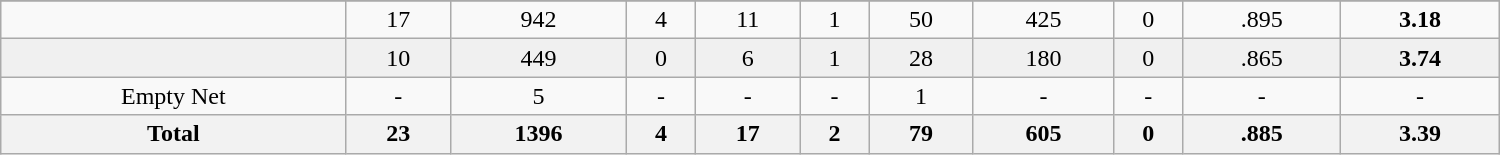<table class="wikitable sortable" width ="1000">
<tr align="center">
</tr>
<tr align="center">
<td></td>
<td>17</td>
<td>942</td>
<td>4</td>
<td>11</td>
<td>1</td>
<td>50</td>
<td>425</td>
<td>0</td>
<td>.895</td>
<td><strong>3.18</strong></td>
</tr>
<tr align="center" bgcolor="f0f0f0">
<td></td>
<td>10</td>
<td>449</td>
<td>0</td>
<td>6</td>
<td>1</td>
<td>28</td>
<td>180</td>
<td>0</td>
<td>.865</td>
<td><strong>3.74</strong></td>
</tr>
<tr align="center" bgcolor="">
<td>Empty Net</td>
<td>-</td>
<td>5</td>
<td>-</td>
<td>-</td>
<td>-</td>
<td>1</td>
<td>-</td>
<td>-</td>
<td>-</td>
<td>-</td>
</tr>
<tr>
<th>Total</th>
<th>23</th>
<th>1396</th>
<th>4</th>
<th>17</th>
<th>2</th>
<th>79</th>
<th>605</th>
<th>0</th>
<th>.885</th>
<th>3.39</th>
</tr>
</table>
